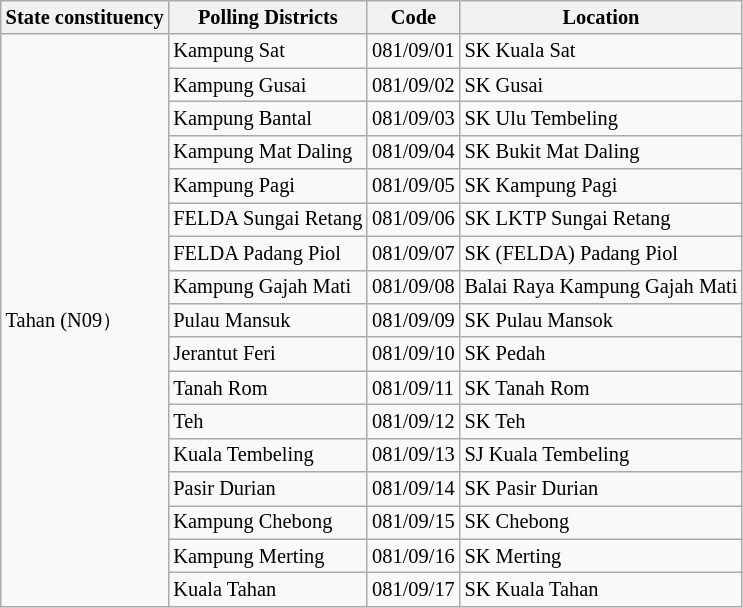<table class="wikitable sortable mw-collapsible" style="white-space:nowrap;font-size:85%">
<tr>
<th>State constituency</th>
<th>Polling Districts</th>
<th>Code</th>
<th>Location</th>
</tr>
<tr>
<td rowspan="17">Tahan (N09）</td>
<td>Kampung Sat</td>
<td>081/09/01</td>
<td>SK Kuala Sat</td>
</tr>
<tr>
<td>Kampung Gusai</td>
<td>081/09/02</td>
<td>SK Gusai</td>
</tr>
<tr>
<td>Kampung Bantal</td>
<td>081/09/03</td>
<td>SK Ulu Tembeling</td>
</tr>
<tr>
<td>Kampung Mat Daling</td>
<td>081/09/04</td>
<td>SK Bukit Mat Daling</td>
</tr>
<tr>
<td>Kampung Pagi</td>
<td>081/09/05</td>
<td>SK Kampung Pagi</td>
</tr>
<tr>
<td>FELDA Sungai Retang</td>
<td>081/09/06</td>
<td>SK LKTP Sungai Retang</td>
</tr>
<tr>
<td>FELDA Padang Piol</td>
<td>081/09/07</td>
<td>SK (FELDA) Padang Piol</td>
</tr>
<tr>
<td>Kampung Gajah Mati</td>
<td>081/09/08</td>
<td>Balai Raya Kampung Gajah Mati</td>
</tr>
<tr>
<td>Pulau Mansuk</td>
<td>081/09/09</td>
<td>SK Pulau Mansok</td>
</tr>
<tr>
<td>Jerantut Feri</td>
<td>081/09/10</td>
<td>SK Pedah</td>
</tr>
<tr>
<td>Tanah Rom</td>
<td>081/09/11</td>
<td>SK Tanah Rom</td>
</tr>
<tr>
<td>Teh</td>
<td>081/09/12</td>
<td>SK Teh</td>
</tr>
<tr>
<td>Kuala Tembeling</td>
<td>081/09/13</td>
<td>SJ Kuala Tembeling</td>
</tr>
<tr>
<td>Pasir Durian</td>
<td>081/09/14</td>
<td>SK Pasir Durian</td>
</tr>
<tr>
<td>Kampung Chebong</td>
<td>081/09/15</td>
<td>SK Chebong</td>
</tr>
<tr>
<td>Kampung Merting</td>
<td>081/09/16</td>
<td>SK Merting</td>
</tr>
<tr>
<td>Kuala Tahan</td>
<td>081/09/17</td>
<td>SK Kuala Tahan</td>
</tr>
</table>
